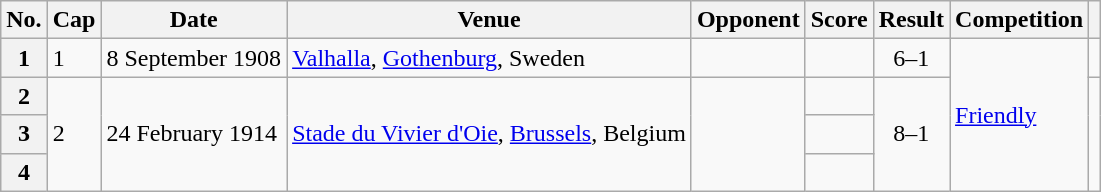<table class="wikitable plainrowheaders sortable">
<tr>
<th scope=col>No.</th>
<th scope=col>Cap</th>
<th scope=col>Date</th>
<th scope=col>Venue</th>
<th scope=col>Opponent</th>
<th scope=col>Score</th>
<th scope=col>Result</th>
<th scope=col>Competition</th>
<th scope=col class=unsortable></th>
</tr>
<tr>
<th scope=row>1</th>
<td>1</td>
<td>8 September 1908</td>
<td><a href='#'>Valhalla</a>, <a href='#'>Gothenburg</a>, Sweden</td>
<td></td>
<td></td>
<td style="text-align:center;">6–1</td>
<td rowspan=4><a href='#'>Friendly</a></td>
<td></td>
</tr>
<tr>
<th scope=row>2</th>
<td rowspan=3>2</td>
<td rowspan=3>24 February 1914</td>
<td rowspan=3><a href='#'>Stade du Vivier d'Oie</a>, <a href='#'>Brussels</a>, Belgium</td>
<td rowspan=3></td>
<td></td>
<td rowspan=3 style="text-align:center;">8–1</td>
<td rowspan=3></td>
</tr>
<tr>
<th scope=row>3</th>
<td></td>
</tr>
<tr>
<th scope=row>4</th>
<td></td>
</tr>
</table>
